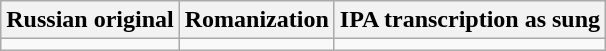<table class="wikitable">
<tr>
<th>Russian original</th>
<th>Romanization</th>
<th>IPA transcription as sung</th>
</tr>
<tr style="vertical-align:top; white-space:nowrap; text-align:center;">
<td></td>
<td></td>
<td></td>
</tr>
</table>
